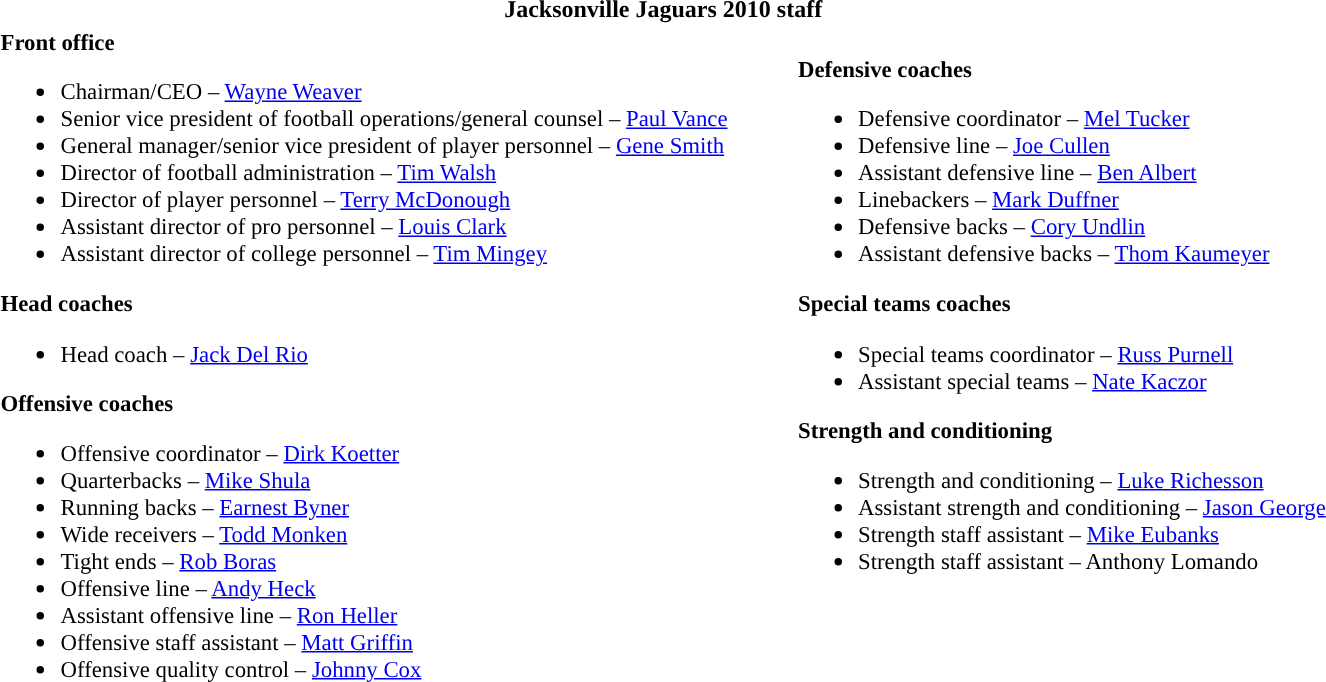<table class="toccolours" style="text-align: left;">
<tr>
<th colspan="7" style="text-align:center; ">Jacksonville Jaguars 2010 staff</th>
</tr>
<tr>
<td style="font-size: 95%;" valign="top"><strong>Front office</strong><br><ul><li>Chairman/CEO – <a href='#'>Wayne Weaver</a></li><li>Senior vice president of football operations/general counsel – <a href='#'>Paul Vance</a></li><li>General manager/senior vice president of player personnel – <a href='#'>Gene Smith</a></li><li>Director of football administration – <a href='#'>Tim Walsh</a></li><li>Director of player personnel – <a href='#'>Terry McDonough</a></li><li>Assistant director of pro personnel – <a href='#'>Louis Clark</a></li><li>Assistant director of college personnel – <a href='#'>Tim Mingey</a></li></ul><strong>Head coaches</strong><ul><li>Head coach – <a href='#'>Jack Del Rio</a></li></ul><strong>Offensive coaches</strong><ul><li>Offensive coordinator – <a href='#'>Dirk Koetter</a></li><li>Quarterbacks – <a href='#'>Mike Shula</a></li><li>Running backs – <a href='#'>Earnest Byner</a></li><li>Wide receivers – <a href='#'>Todd Monken</a></li><li>Tight ends – <a href='#'>Rob Boras</a></li><li>Offensive line – <a href='#'>Andy Heck</a></li><li>Assistant offensive line – <a href='#'>Ron Heller</a></li><li>Offensive staff assistant – <a href='#'>Matt Griffin</a></li><li>Offensive quality control – <a href='#'>Johnny Cox</a></li></ul></td>
<td width="35"> </td>
<td valign="top"></td>
<td style="font-size: 95%;" valign="top"><br><strong>Defensive coaches</strong><ul><li>Defensive coordinator – <a href='#'>Mel Tucker</a></li><li>Defensive line – <a href='#'>Joe Cullen</a></li><li>Assistant defensive line – <a href='#'>Ben Albert</a></li><li>Linebackers – <a href='#'>Mark Duffner</a></li><li>Defensive backs – <a href='#'>Cory Undlin</a></li><li>Assistant defensive backs – <a href='#'>Thom Kaumeyer</a></li></ul><strong>Special teams coaches</strong><ul><li>Special teams coordinator – <a href='#'>Russ Purnell</a></li><li>Assistant special teams – <a href='#'>Nate Kaczor</a></li></ul><strong>Strength and conditioning</strong><ul><li>Strength and conditioning – <a href='#'>Luke Richesson</a></li><li>Assistant strength and conditioning – <a href='#'>Jason George</a></li><li>Strength staff assistant – <a href='#'>Mike Eubanks</a></li><li>Strength staff assistant – Anthony Lomando</li></ul></td>
</tr>
</table>
